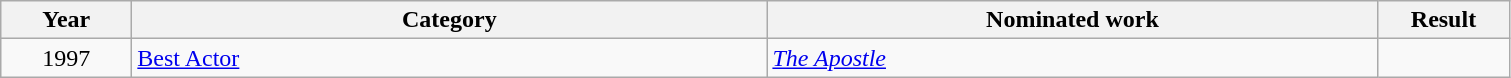<table class=wikitable>
<tr>
<th scope="col" style="width:5em;">Year</th>
<th scope="col" style="width:26em;">Category</th>
<th scope="col" style="width:25em;">Nominated work</th>
<th scope="col" style="width:5em;">Result</th>
</tr>
<tr>
<td style="text-align:center;">1997</td>
<td><a href='#'>Best Actor</a></td>
<td><em><a href='#'>The Apostle</a></em></td>
<td></td>
</tr>
</table>
